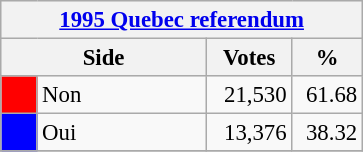<table class="wikitable" style="font-size: 95%; clear:both">
<tr style="background-color:#E9E9E9">
<th colspan=4><a href='#'>1995 Quebec referendum</a></th>
</tr>
<tr style="background-color:#E9E9E9">
<th colspan=2 style="width: 130px">Side</th>
<th style="width: 50px">Votes</th>
<th style="width: 40px">%</th>
</tr>
<tr>
<td bgcolor="red"></td>
<td>Non</td>
<td align="right">21,530</td>
<td align="right">61.68</td>
</tr>
<tr>
<td bgcolor="blue"></td>
<td>Oui</td>
<td align="right">13,376</td>
<td align="right">38.32</td>
</tr>
<tr>
</tr>
</table>
